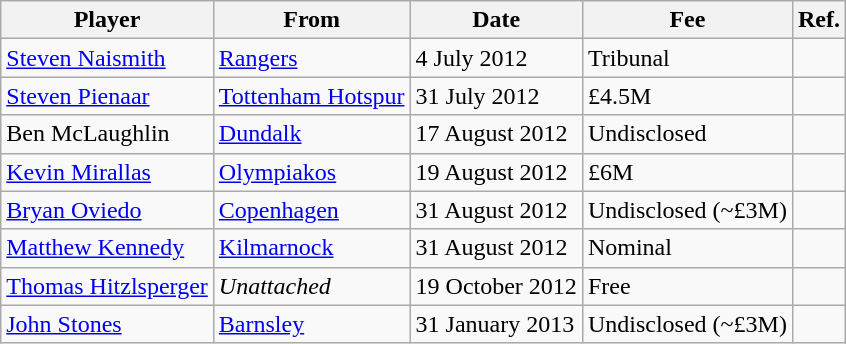<table class="wikitable sortable">
<tr>
<th>Player</th>
<th>From</th>
<th>Date</th>
<th>Fee</th>
<th class=unsortable>Ref.</th>
</tr>
<tr>
<td> <a href='#'>Steven Naismith</a></td>
<td> <a href='#'>Rangers</a></td>
<td>4 July 2012</td>
<td>Tribunal</td>
<td align="center"></td>
</tr>
<tr>
<td> <a href='#'>Steven Pienaar</a></td>
<td> <a href='#'>Tottenham Hotspur</a></td>
<td>31 July 2012</td>
<td>£4.5M</td>
<td align="center"></td>
</tr>
<tr>
<td> Ben McLaughlin</td>
<td> <a href='#'>Dundalk</a></td>
<td>17 August 2012</td>
<td>Undisclosed</td>
<td align="center"></td>
</tr>
<tr>
<td> <a href='#'>Kevin Mirallas</a></td>
<td> <a href='#'>Olympiakos</a></td>
<td>19 August 2012</td>
<td>£6M</td>
<td align="center"></td>
</tr>
<tr>
<td> <a href='#'>Bryan Oviedo</a></td>
<td> <a href='#'>Copenhagen</a></td>
<td>31 August 2012</td>
<td>Undisclosed (~£3M)</td>
<td align="center"></td>
</tr>
<tr>
<td> <a href='#'>Matthew Kennedy</a></td>
<td> <a href='#'>Kilmarnock</a></td>
<td>31 August 2012</td>
<td>Nominal</td>
<td align="center"></td>
</tr>
<tr>
<td> <a href='#'>Thomas Hitzlsperger</a></td>
<td><em>Unattached</em></td>
<td>19 October 2012</td>
<td>Free</td>
<td align="center"></td>
</tr>
<tr>
<td> <a href='#'>John Stones</a></td>
<td> <a href='#'>Barnsley</a></td>
<td>31 January 2013</td>
<td>Undisclosed (~£3M)</td>
<td align="center"></td>
</tr>
</table>
